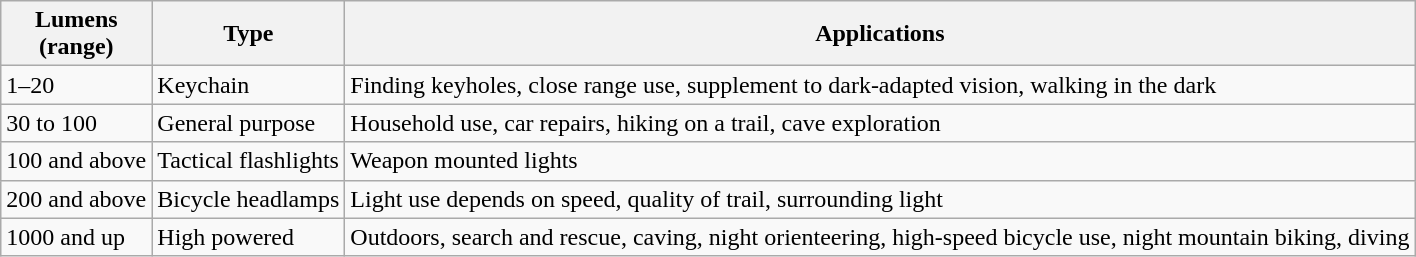<table class=wikitable>
<tr>
<th>Lumens<br>(range)</th>
<th>Type</th>
<th>Applications</th>
</tr>
<tr>
<td>1–20</td>
<td>Keychain</td>
<td>Finding keyholes, close range use, supplement to dark-adapted vision, walking in the dark</td>
</tr>
<tr>
<td>30 to 100</td>
<td>General purpose</td>
<td>Household use, car repairs, hiking on a trail, cave exploration</td>
</tr>
<tr>
<td>100 and above</td>
<td>Tactical flashlights</td>
<td>Weapon mounted lights</td>
</tr>
<tr>
<td>200 and above</td>
<td>Bicycle headlamps</td>
<td>Light use depends on speed, quality of trail, surrounding light</td>
</tr>
<tr>
<td>1000 and up</td>
<td>High powered</td>
<td>Outdoors, search and rescue, caving, night orienteering, high-speed bicycle use, night mountain biking, diving</td>
</tr>
</table>
